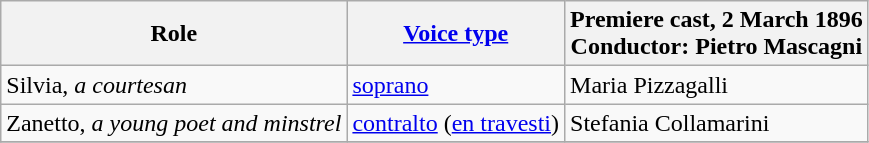<table class="wikitable">
<tr>
<th>Role</th>
<th><a href='#'>Voice type</a></th>
<th>Premiere cast, 2 March 1896<br>Conductor: Pietro Mascagni</th>
</tr>
<tr>
<td>Silvia, <em>a courtesan</em></td>
<td><a href='#'>soprano</a></td>
<td>Maria Pizzagalli</td>
</tr>
<tr>
<td>Zanetto, <em>a young poet and minstrel</em></td>
<td><a href='#'>contralto</a> (<a href='#'>en travesti</a>)</td>
<td>Stefania Collamarini</td>
</tr>
<tr>
</tr>
</table>
